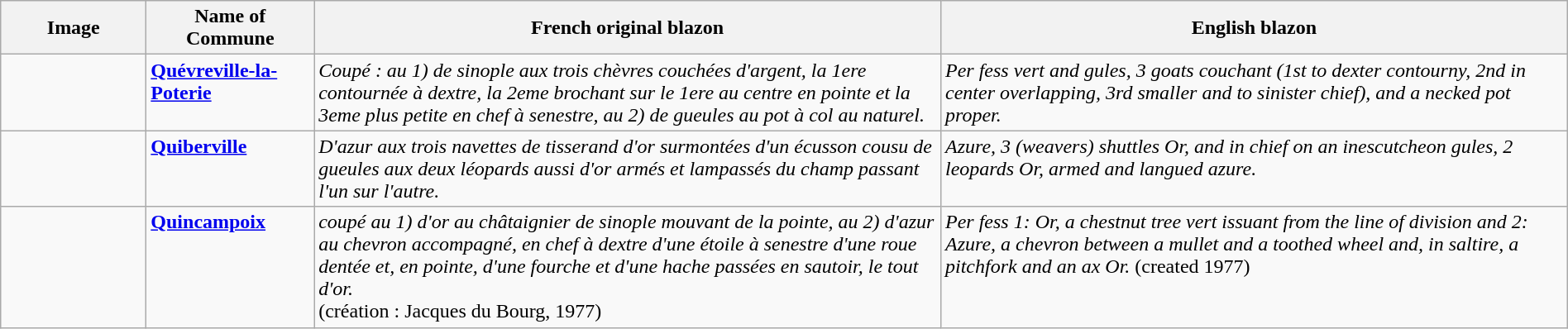<table class="wikitable" width="100%">
<tr>
<th width="110">Image</th>
<th>Name of Commune</th>
<th width="40%">French original blazon</th>
<th width="40%">English blazon</th>
</tr>
<tr valign=top>
<td align=center></td>
<td><strong><a href='#'>Quévreville-la-Poterie</a></strong></td>
<td><em>Coupé : au 1) de sinople aux trois chèvres couchées d'argent, la 1ere contournée à dextre, la 2eme brochant sur le 1ere au centre en pointe et la 3eme plus petite en chef à senestre, au 2) de gueules au pot à col au naturel.</em></td>
<td><em>Per fess vert and gules, 3 goats couchant (1st to dexter contourny, 2nd in center overlapping, 3rd smaller and to sinister chief), and a necked pot proper.</em></td>
</tr>
<tr valign=top>
<td align=center></td>
<td><strong><a href='#'>Quiberville</a></strong></td>
<td><em>D'azur aux trois navettes de tisserand d'or surmontées d'un écusson cousu de gueules aux deux léopards aussi d'or armés et lampassés du champ passant l'un sur l'autre.</em></td>
<td><em>Azure, 3 (weavers) shuttles Or, and in chief on an inescutcheon gules, 2 leopards Or, armed and langued azure.</em></td>
</tr>
<tr valign=top>
<td align=center></td>
<td><strong><a href='#'>Quincampoix</a></strong></td>
<td><em>coupé au 1) d'or au châtaignier de sinople mouvant de la pointe, au 2) d'azur au chevron accompagné, en chef à dextre d'une étoile à senestre d'une roue dentée et, en pointe, d'une fourche et d'une hache passées en sautoir, le tout d'or.</em><br>(création : Jacques du Bourg, 1977)</td>
<td><em>Per fess 1: Or, a chestnut tree vert issuant from the line of division and 2: Azure, a chevron between a mullet and a toothed wheel and, in saltire, a pitchfork and an ax Or.</em>  (created 1977)</td>
</tr>
</table>
